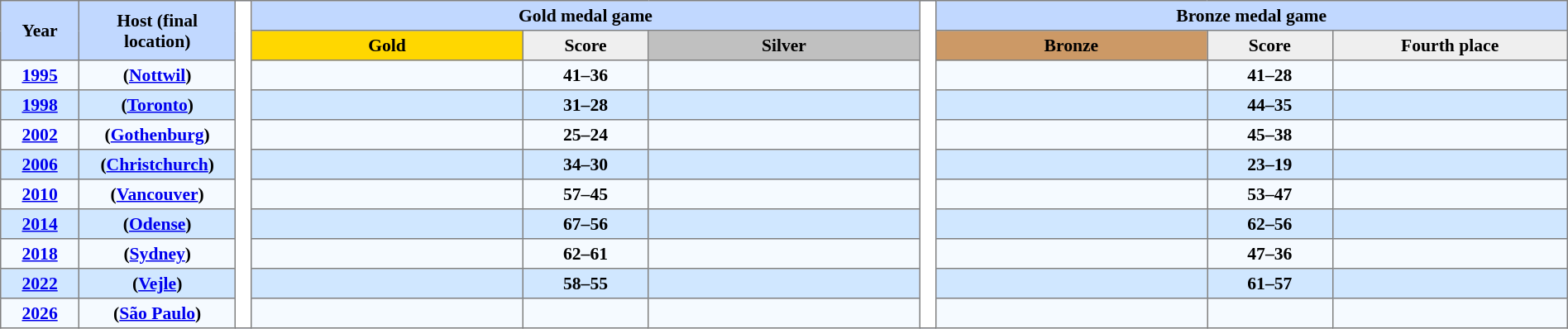<table border=1 style="border-collapse:collapse; font-size:90%; font-weight:bold; text-align:center" cellpadding=3 cellspacing=0 width=100%>
<tr bgcolor=#C1D8FF>
<th rowspan=2 width=5%>Year</th>
<th rowspan=2 width=10%>Host (final location)</th>
<th width=1% rowspan=12 bgcolor=ffffff></th>
<th colspan=3>Gold medal game</th>
<th width=1% rowspan=12 bgcolor=ffffff></th>
<th colspan=3>Bronze medal game</th>
</tr>
<tr bgcolor=#EFEFEF>
<td !align="center" bgcolor="gold" width=200>Gold</td>
<th width=8%>Score</th>
<td !align="center" bgcolor="silver" width=200>Silver</td>
<td !align="center" bgcolor="CC9966" width=200>Bronze</td>
<th width=8%>Score</th>
<th width=15%>Fourth place</th>
</tr>
<tr align=center bgcolor=#F5FAFF>
<td><a href='#'>1995</a></td>
<td> (<a href='#'>Nottwil</a>)</td>
<td></td>
<td>41–36</td>
<td></td>
<td></td>
<td>41–28</td>
<td></td>
</tr>
<tr bgcolor=#D0E7FF>
<td><a href='#'>1998</a></td>
<td> (<a href='#'>Toronto</a>)</td>
<td></td>
<td>31–28</td>
<td></td>
<td></td>
<td>44–35</td>
<td></td>
</tr>
<tr bgcolor=#F5FAFF>
<td><a href='#'>2002</a></td>
<td> (<a href='#'>Gothenburg</a>)</td>
<td></td>
<td>25–24</td>
<td></td>
<td></td>
<td>45–38</td>
<td></td>
</tr>
<tr bgcolor=#D0E7FF>
<td><a href='#'>2006</a></td>
<td> (<a href='#'>Christchurch</a>)</td>
<td></td>
<td>34–30</td>
<td></td>
<td></td>
<td>23–19</td>
<td></td>
</tr>
<tr bgcolor=#F5FAFF>
<td><a href='#'>2010</a></td>
<td> (<a href='#'>Vancouver</a>)</td>
<td></td>
<td>57–45</td>
<td></td>
<td></td>
<td>53–47</td>
<td></td>
</tr>
<tr bgcolor=#D0E7FF>
<td><a href='#'>2014</a></td>
<td> (<a href='#'>Odense</a>)</td>
<td></td>
<td>67–56</td>
<td></td>
<td></td>
<td>62–56</td>
<td></td>
</tr>
<tr bgcolor=#F5FAFF>
<td><a href='#'>2018</a></td>
<td> (<a href='#'>Sydney</a>)</td>
<td></td>
<td>62–61</td>
<td></td>
<td></td>
<td>47–36</td>
<td></td>
</tr>
<tr bgcolor=#D0E7FF>
<td><a href='#'>2022</a></td>
<td> (<a href='#'>Vejle</a>)</td>
<td></td>
<td>58–55</td>
<td></td>
<td></td>
<td>61–57</td>
<td></td>
</tr>
<tr bgcolor=#F5FAFF>
<td><a href='#'>2026</a></td>
<td> (<a href='#'>São Paulo</a>)</td>
<td></td>
<td></td>
<td></td>
<td></td>
<td></td>
<td></td>
</tr>
</table>
